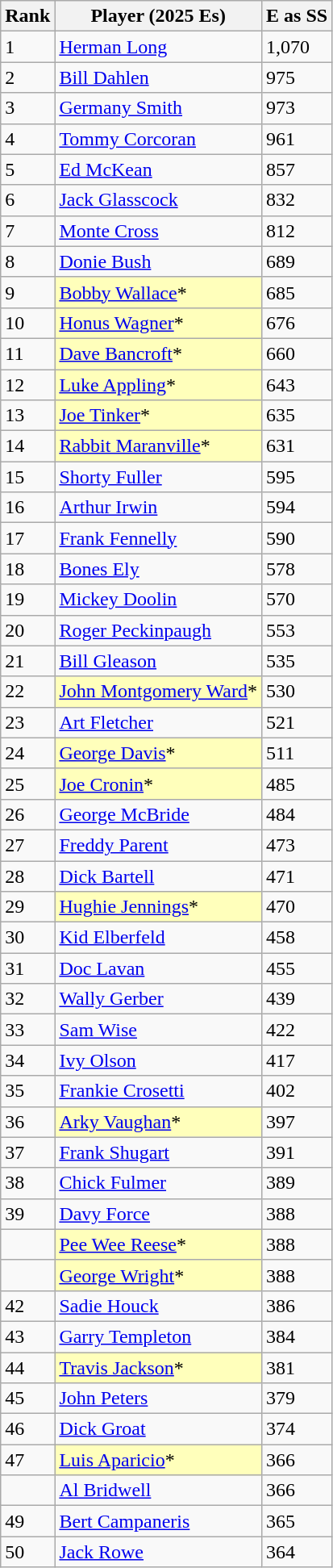<table class="wikitable" style="float:left;">
<tr style="white-space:nowrap;">
<th>Rank</th>
<th>Player (2025 Es)</th>
<th>E as SS</th>
</tr>
<tr>
<td>1</td>
<td><a href='#'>Herman Long</a></td>
<td>1,070</td>
</tr>
<tr>
<td>2</td>
<td><a href='#'>Bill Dahlen</a></td>
<td>975</td>
</tr>
<tr>
<td>3</td>
<td><a href='#'>Germany Smith</a></td>
<td>973</td>
</tr>
<tr>
<td>4</td>
<td><a href='#'>Tommy Corcoran</a></td>
<td>961</td>
</tr>
<tr>
<td>5</td>
<td><a href='#'>Ed McKean</a></td>
<td>857</td>
</tr>
<tr>
<td>6</td>
<td><a href='#'>Jack Glasscock</a></td>
<td>832</td>
</tr>
<tr>
<td>7</td>
<td><a href='#'>Monte Cross</a></td>
<td>812</td>
</tr>
<tr>
<td>8</td>
<td><a href='#'>Donie Bush</a></td>
<td>689</td>
</tr>
<tr>
<td>9</td>
<td style="background:#ffffbb;"><a href='#'>Bobby Wallace</a>*</td>
<td>685</td>
</tr>
<tr>
<td>10</td>
<td style="background:#ffffbb;"><a href='#'>Honus Wagner</a>*</td>
<td>676</td>
</tr>
<tr>
<td>11</td>
<td style="background:#ffffbb;"><a href='#'>Dave Bancroft</a>*</td>
<td>660</td>
</tr>
<tr>
<td>12</td>
<td style="background:#ffffbb;"><a href='#'>Luke Appling</a>*</td>
<td>643</td>
</tr>
<tr>
<td>13</td>
<td style="background:#ffffbb;"><a href='#'>Joe Tinker</a>*</td>
<td>635</td>
</tr>
<tr>
<td>14</td>
<td style="background:#ffffbb;"><a href='#'>Rabbit Maranville</a>*</td>
<td>631</td>
</tr>
<tr>
<td>15</td>
<td><a href='#'>Shorty Fuller</a></td>
<td>595</td>
</tr>
<tr>
<td>16</td>
<td><a href='#'>Arthur Irwin</a></td>
<td>594</td>
</tr>
<tr>
<td>17</td>
<td><a href='#'>Frank Fennelly</a></td>
<td>590</td>
</tr>
<tr>
<td>18</td>
<td><a href='#'>Bones Ely</a></td>
<td>578</td>
</tr>
<tr>
<td>19</td>
<td><a href='#'>Mickey Doolin</a></td>
<td>570</td>
</tr>
<tr>
<td>20</td>
<td><a href='#'>Roger Peckinpaugh</a></td>
<td>553</td>
</tr>
<tr>
<td>21</td>
<td><a href='#'>Bill Gleason</a></td>
<td>535</td>
</tr>
<tr>
<td>22</td>
<td style="background:#ffffbb;"><a href='#'>John Montgomery Ward</a>*</td>
<td>530</td>
</tr>
<tr>
<td>23</td>
<td><a href='#'>Art Fletcher</a></td>
<td>521</td>
</tr>
<tr>
<td>24</td>
<td style="background:#ffffbb;"><a href='#'>George Davis</a>*</td>
<td>511</td>
</tr>
<tr>
<td>25</td>
<td style="background:#ffffbb;"><a href='#'>Joe Cronin</a>*</td>
<td>485</td>
</tr>
<tr>
<td>26</td>
<td><a href='#'>George McBride</a></td>
<td>484</td>
</tr>
<tr>
<td>27</td>
<td><a href='#'>Freddy Parent</a></td>
<td>473</td>
</tr>
<tr>
<td>28</td>
<td><a href='#'>Dick Bartell</a></td>
<td>471</td>
</tr>
<tr>
<td>29</td>
<td style="background:#ffffbb;"><a href='#'>Hughie Jennings</a>*</td>
<td>470</td>
</tr>
<tr>
<td>30</td>
<td><a href='#'>Kid Elberfeld</a></td>
<td>458</td>
</tr>
<tr>
<td>31</td>
<td><a href='#'>Doc Lavan</a></td>
<td>455</td>
</tr>
<tr>
<td>32</td>
<td><a href='#'>Wally Gerber</a></td>
<td>439</td>
</tr>
<tr>
<td>33</td>
<td><a href='#'>Sam Wise</a></td>
<td>422</td>
</tr>
<tr>
<td>34</td>
<td><a href='#'>Ivy Olson</a></td>
<td>417</td>
</tr>
<tr>
<td>35</td>
<td><a href='#'>Frankie Crosetti</a></td>
<td>402</td>
</tr>
<tr>
<td>36</td>
<td style="background:#ffffbb;"><a href='#'>Arky Vaughan</a>*</td>
<td>397</td>
</tr>
<tr>
<td>37</td>
<td><a href='#'>Frank Shugart</a></td>
<td>391</td>
</tr>
<tr>
<td>38</td>
<td><a href='#'>Chick Fulmer</a></td>
<td>389</td>
</tr>
<tr>
<td>39</td>
<td><a href='#'>Davy Force</a></td>
<td>388</td>
</tr>
<tr>
<td></td>
<td style="background:#ffffbb;"><a href='#'>Pee Wee Reese</a>*</td>
<td>388</td>
</tr>
<tr>
<td></td>
<td style="background:#ffffbb;"><a href='#'>George Wright</a>*</td>
<td>388</td>
</tr>
<tr>
<td>42</td>
<td><a href='#'>Sadie Houck</a></td>
<td>386</td>
</tr>
<tr>
<td>43</td>
<td><a href='#'>Garry Templeton</a></td>
<td>384</td>
</tr>
<tr>
<td>44</td>
<td style="background:#ffffbb;"><a href='#'>Travis Jackson</a>*</td>
<td>381</td>
</tr>
<tr>
<td>45</td>
<td><a href='#'>John Peters</a></td>
<td>379</td>
</tr>
<tr>
<td>46</td>
<td><a href='#'>Dick Groat</a></td>
<td>374</td>
</tr>
<tr>
<td>47</td>
<td style="background:#ffffbb;"><a href='#'>Luis Aparicio</a>*</td>
<td>366</td>
</tr>
<tr>
<td></td>
<td><a href='#'>Al Bridwell</a></td>
<td>366</td>
</tr>
<tr>
<td>49</td>
<td><a href='#'>Bert Campaneris</a></td>
<td>365</td>
</tr>
<tr>
<td>50</td>
<td><a href='#'>Jack Rowe</a></td>
<td>364</td>
</tr>
</table>
